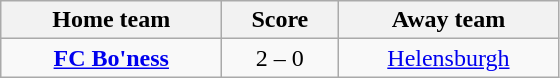<table class="wikitable" style="text-align: center">
<tr>
<th width=140>Home team</th>
<th width=70>Score</th>
<th width=140>Away team</th>
</tr>
<tr>
<td><strong><a href='#'>FC Bo'ness</a></strong></td>
<td>2 – 0</td>
<td><a href='#'>Helensburgh</a></td>
</tr>
</table>
